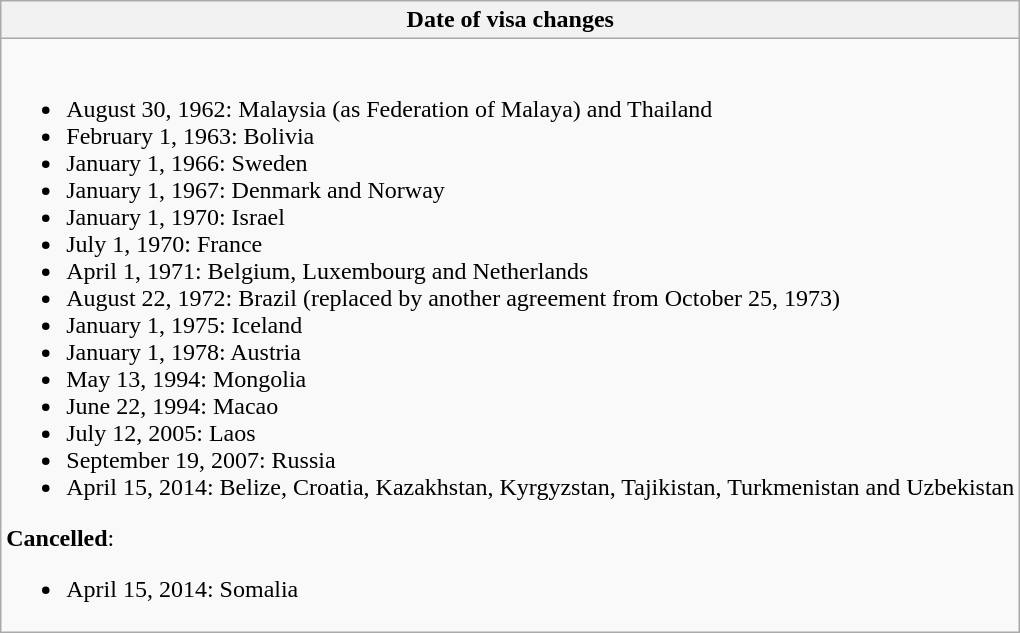<table class="wikitable collapsible collapsed">
<tr>
<th style="width:100%;";">Date of visa changes</th>
</tr>
<tr>
<td><br><ul><li>August 30, 1962: Malaysia (as Federation of Malaya) and Thailand</li><li>February 1, 1963: Bolivia</li><li>January 1, 1966: Sweden</li><li>January 1, 1967: Denmark and Norway</li><li>January 1, 1970: Israel</li><li>July 1, 1970: France</li><li>April 1, 1971: Belgium, Luxembourg and Netherlands</li><li>August 22, 1972: Brazil (replaced by another agreement from October 25, 1973)</li><li>January 1, 1975: Iceland</li><li>January 1, 1978: Austria</li><li>May 13, 1994: Mongolia</li><li>June 22, 1994: Macao</li><li>July 12, 2005: Laos</li><li>September 19, 2007: Russia</li><li>April 15, 2014: Belize, Croatia, Kazakhstan, Kyrgyzstan, Tajikistan, Turkmenistan and Uzbekistan</li></ul><strong>Cancelled</strong>:<ul><li>April 15, 2014: Somalia</li></ul></td>
</tr>
</table>
